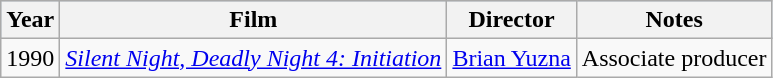<table class="wikitable">
<tr style="background:#b0c4de; text-align:center;">
<th>Year</th>
<th>Film</th>
<th>Director</th>
<th>Notes</th>
</tr>
<tr>
<td>1990</td>
<td><em><a href='#'>Silent Night, Deadly Night 4: Initiation</a></em></td>
<td><a href='#'>Brian Yuzna</a></td>
<td>Associate producer</td>
</tr>
</table>
